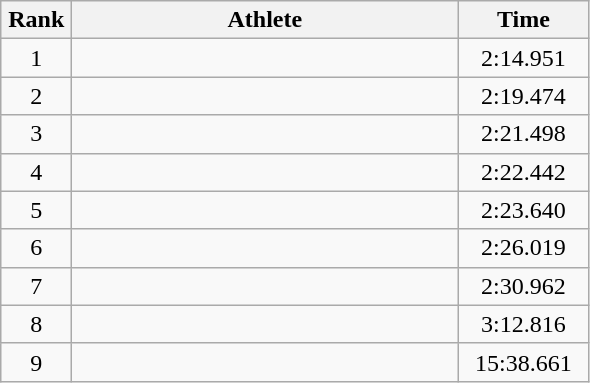<table class=wikitable sortable| style="text-align:center">
<tr>
<th width=40>Rank</th>
<th width=250>Athlete</th>
<th width=80>Time</th>
</tr>
<tr>
<td>1</td>
<td align=left></td>
<td>2:14.951</td>
</tr>
<tr>
<td>2</td>
<td align=left></td>
<td>2:19.474</td>
</tr>
<tr>
<td>3</td>
<td align=left></td>
<td>2:21.498</td>
</tr>
<tr>
<td>4</td>
<td align=left></td>
<td>2:22.442</td>
</tr>
<tr>
<td>5</td>
<td align=left></td>
<td>2:23.640</td>
</tr>
<tr>
<td>6</td>
<td align=left></td>
<td>2:26.019</td>
</tr>
<tr>
<td>7</td>
<td align=left></td>
<td>2:30.962</td>
</tr>
<tr>
<td>8</td>
<td align=left></td>
<td>3:12.816</td>
</tr>
<tr>
<td>9</td>
<td align=left></td>
<td>15:38.661</td>
</tr>
</table>
